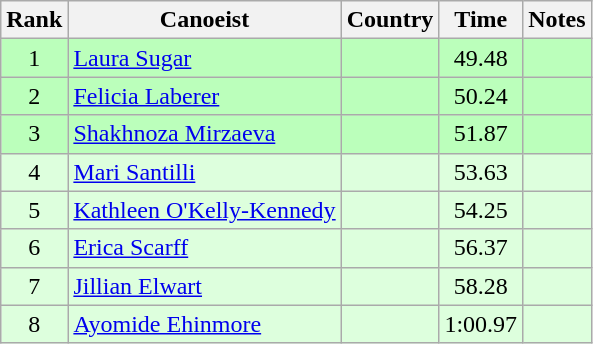<table class="wikitable" style="text-align:center">
<tr>
<th>Rank</th>
<th>Canoeist</th>
<th>Country</th>
<th>Time</th>
<th>Notes</th>
</tr>
<tr bgcolor=bbffbb>
<td>1</td>
<td align="left"><a href='#'>Laura Sugar</a></td>
<td align="left"></td>
<td>49.48</td>
<td></td>
</tr>
<tr bgcolor=bbffbb>
<td>2</td>
<td align="left"><a href='#'>Felicia Laberer</a></td>
<td align="left"></td>
<td>50.24</td>
<td></td>
</tr>
<tr bgcolor=bbffbb>
<td>3</td>
<td align="left"><a href='#'>Shakhnoza Mirzaeva</a></td>
<td align="left"></td>
<td>51.87</td>
<td></td>
</tr>
<tr bgcolor=ddffdd>
<td>4</td>
<td align="left"><a href='#'>Mari Santilli</a></td>
<td align="left"></td>
<td>53.63</td>
<td></td>
</tr>
<tr bgcolor=ddffdd>
<td>5</td>
<td align="left"><a href='#'>Kathleen O'Kelly-Kennedy</a></td>
<td align="left"></td>
<td>54.25</td>
<td></td>
</tr>
<tr bgcolor=ddffdd>
<td>6</td>
<td align="left"><a href='#'>Erica Scarff</a></td>
<td align="left"></td>
<td>56.37</td>
<td></td>
</tr>
<tr bgcolor=ddffdd>
<td>7</td>
<td align="left"><a href='#'>Jillian Elwart</a></td>
<td align="left"></td>
<td>58.28</td>
<td></td>
</tr>
<tr bgcolor=ddffdd>
<td>8</td>
<td align="left"><a href='#'>Ayomide Ehinmore</a></td>
<td align="left"></td>
<td>1:00.97</td>
<td></td>
</tr>
</table>
